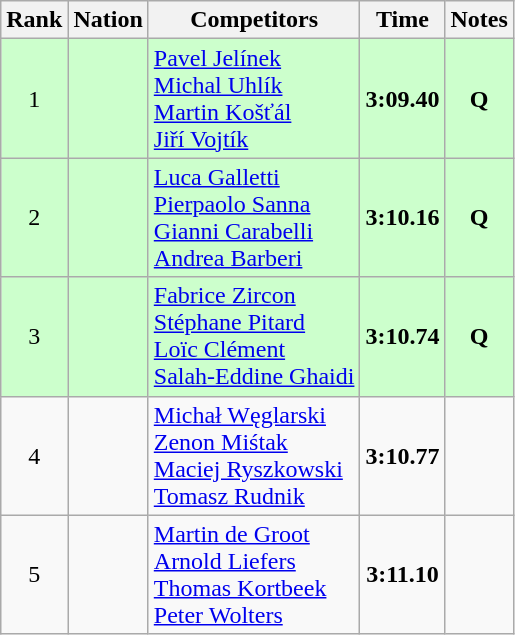<table class="wikitable sortable" style="text-align:center">
<tr>
<th>Rank</th>
<th>Nation</th>
<th>Competitors</th>
<th>Time</th>
<th>Notes</th>
</tr>
<tr bgcolor=ccffcc>
<td>1</td>
<td align=left></td>
<td align=left><a href='#'>Pavel Jelínek</a><br><a href='#'>Michal Uhlík</a><br><a href='#'>Martin Košťál</a><br><a href='#'>Jiří Vojtík</a></td>
<td><strong>3:09.40</strong></td>
<td><strong>Q</strong></td>
</tr>
<tr bgcolor=ccffcc>
<td>2</td>
<td align=left></td>
<td align=left><a href='#'>Luca Galletti</a><br><a href='#'>Pierpaolo Sanna</a><br><a href='#'>Gianni Carabelli</a><br><a href='#'>Andrea Barberi</a></td>
<td><strong>3:10.16</strong></td>
<td><strong>Q</strong></td>
</tr>
<tr bgcolor=ccffcc>
<td>3</td>
<td align=left></td>
<td align=left><a href='#'>Fabrice Zircon</a><br><a href='#'>Stéphane Pitard</a><br><a href='#'>Loïc Clément</a><br><a href='#'>Salah-Eddine Ghaidi</a></td>
<td><strong>3:10.74</strong></td>
<td><strong>Q</strong></td>
</tr>
<tr>
<td>4</td>
<td align=left></td>
<td align=left><a href='#'>Michał Węglarski</a><br><a href='#'>Zenon Miśtak</a><br><a href='#'>Maciej Ryszkowski</a><br><a href='#'>Tomasz Rudnik</a></td>
<td><strong>3:10.77</strong></td>
<td></td>
</tr>
<tr>
<td>5</td>
<td align=left></td>
<td align=left><a href='#'>Martin de Groot</a><br><a href='#'>Arnold Liefers</a><br><a href='#'>Thomas Kortbeek</a><br><a href='#'>Peter Wolters</a></td>
<td><strong>3:11.10</strong></td>
<td></td>
</tr>
</table>
